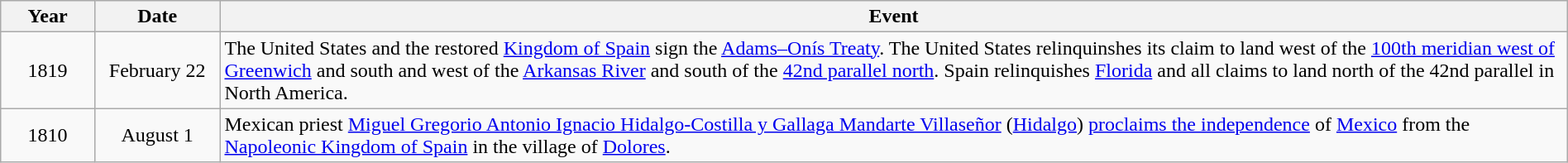<table class="wikitable" style="width:100%;">
<tr>
<th style="width:6%">Year</th>
<th style="width:8%">Date</th>
<th style="width:86%">Event</th>
</tr>
<tr>
<td align=center rowspan=1>1819</td>
<td align=center>February 22</td>
<td>The United States and the restored <a href='#'>Kingdom of Spain</a> sign the <a href='#'>Adams–Onís Treaty</a>.  The United States relinquinshes its claim to land west of the <a href='#'>100th meridian west of Greenwich</a> and south and west of the <a href='#'>Arkansas River</a> and south of the <a href='#'>42nd parallel north</a>.  Spain relinquishes <a href='#'>Florida</a> and all claims to land north of the 42nd parallel in North America.</td>
</tr>
<tr>
<td align=center rowspan=1>1810</td>
<td align=center>August 1</td>
<td>Mexican priest <a href='#'>Miguel Gregorio Antonio Ignacio Hidalgo-Costilla y Gallaga Mandarte Villaseñor</a> (<a href='#'>Hidalgo</a>) <a href='#'>proclaims the independence</a> of <a href='#'>Mexico</a> from the <a href='#'>Napoleonic Kingdom of Spain</a> in the village of <a href='#'>Dolores</a>.</td>
</tr>
</table>
